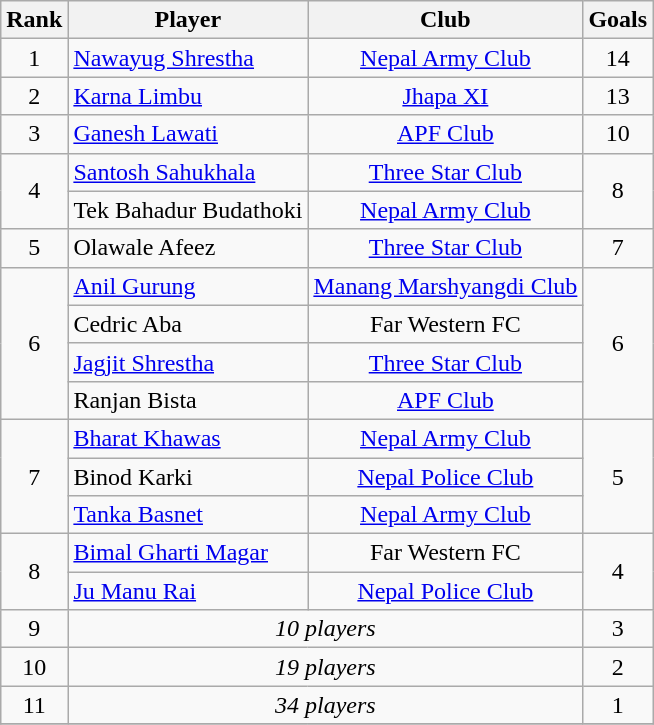<table class="wikitable" style="text-align:center">
<tr>
<th>Rank</th>
<th>Player</th>
<th>Club</th>
<th>Goals</th>
</tr>
<tr>
<td>1</td>
<td align="left"> <a href='#'>Nawayug Shrestha</a></td>
<td><a href='#'>Nepal Army Club</a></td>
<td>14</td>
</tr>
<tr>
<td>2</td>
<td align="left"> <a href='#'>Karna Limbu</a></td>
<td><a href='#'>Jhapa XI</a></td>
<td>13</td>
</tr>
<tr>
<td>3</td>
<td align="left"> <a href='#'>Ganesh Lawati</a></td>
<td><a href='#'>APF Club</a></td>
<td>10</td>
</tr>
<tr>
<td rowspan=2>4</td>
<td align="left"> <a href='#'>Santosh Sahukhala</a></td>
<td><a href='#'>Three Star Club</a></td>
<td rowspan="2">8</td>
</tr>
<tr>
<td align="left"> Tek Bahadur Budathoki</td>
<td><a href='#'>Nepal Army Club</a></td>
</tr>
<tr>
<td>5</td>
<td align="left"> Olawale Afeez</td>
<td><a href='#'>Three Star Club</a></td>
<td>7</td>
</tr>
<tr>
<td rowspan=4>6</td>
<td align="left"> <a href='#'>Anil Gurung</a></td>
<td><a href='#'>Manang Marshyangdi Club</a></td>
<td rowspan="4">6</td>
</tr>
<tr>
<td align="left"> Cedric Aba</td>
<td>Far Western FC</td>
</tr>
<tr>
<td align="left"> <a href='#'>Jagjit Shrestha</a></td>
<td><a href='#'>Three Star Club</a></td>
</tr>
<tr>
<td align="left"> Ranjan Bista</td>
<td><a href='#'>APF Club</a></td>
</tr>
<tr>
<td rowspan=3>7</td>
<td align="left"> <a href='#'>Bharat Khawas</a></td>
<td><a href='#'>Nepal Army Club</a></td>
<td rowspan="3">5</td>
</tr>
<tr>
<td align="left"> Binod Karki</td>
<td><a href='#'>Nepal Police Club</a></td>
</tr>
<tr>
<td align="left"> <a href='#'>Tanka Basnet</a></td>
<td><a href='#'>Nepal Army Club</a></td>
</tr>
<tr>
<td rowspan=2>8</td>
<td align="left"> <a href='#'>Bimal Gharti Magar</a></td>
<td>Far Western FC</td>
<td rowspan="2">4</td>
</tr>
<tr>
<td align="left"> <a href='#'>Ju Manu Rai</a></td>
<td><a href='#'>Nepal Police Club</a></td>
</tr>
<tr>
<td>9</td>
<td align="center" colspan="2"><em>10 players</em></td>
<td>3</td>
</tr>
<tr>
<td>10</td>
<td align="center" colspan="2"><em>19 players</em></td>
<td>2</td>
</tr>
<tr>
<td>11</td>
<td align="center" colspan="2"><em>34 players</em></td>
<td>1</td>
</tr>
<tr>
</tr>
</table>
